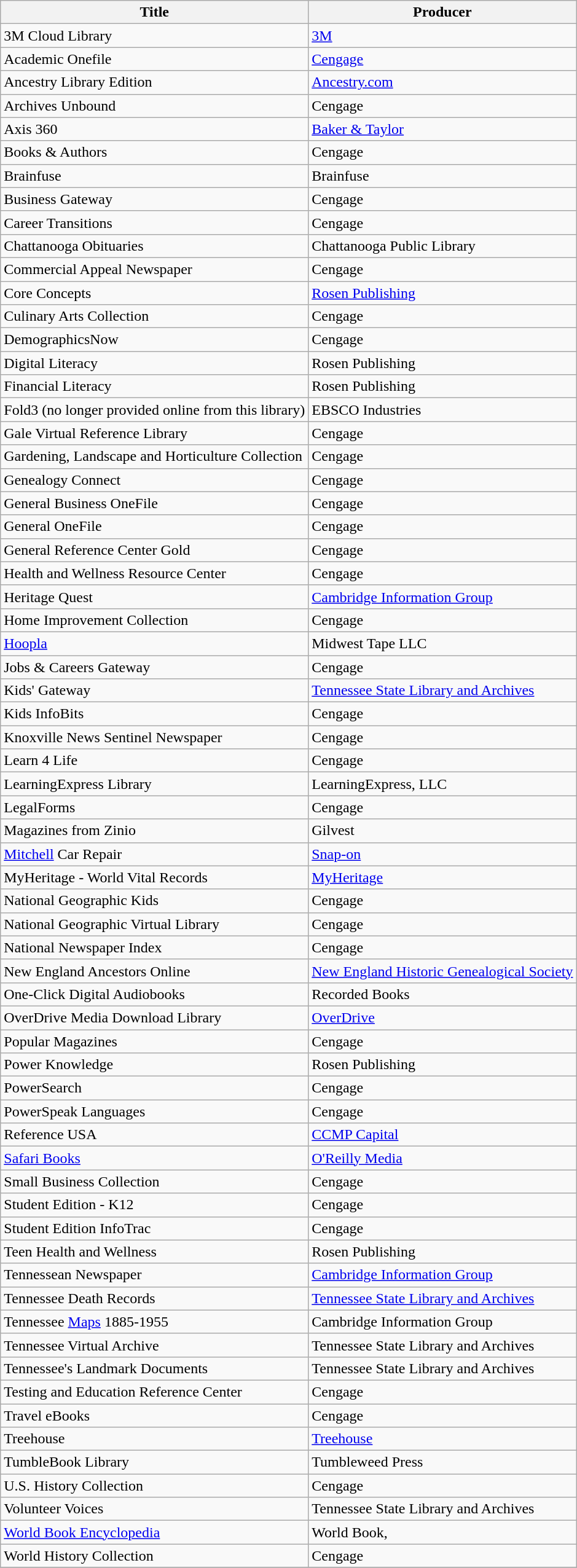<table class="wikitable sortable">
<tr>
<th>Title</th>
<th>Producer</th>
</tr>
<tr>
<td>3M Cloud Library</td>
<td><a href='#'>3M</a></td>
</tr>
<tr>
<td>Academic Onefile</td>
<td><a href='#'>Cengage</a></td>
</tr>
<tr>
<td>Ancestry Library Edition</td>
<td><a href='#'>Ancestry.com</a></td>
</tr>
<tr>
<td>Archives Unbound</td>
<td>Cengage</td>
</tr>
<tr>
<td>Axis 360</td>
<td><a href='#'>Baker & Taylor</a></td>
</tr>
<tr>
<td>Books & Authors</td>
<td>Cengage</td>
</tr>
<tr>
<td>Brainfuse</td>
<td>Brainfuse</td>
</tr>
<tr>
<td>Business Gateway</td>
<td>Cengage</td>
</tr>
<tr>
<td>Career Transitions</td>
<td>Cengage</td>
</tr>
<tr>
<td>Chattanooga Obituaries</td>
<td>Chattanooga Public Library</td>
</tr>
<tr>
<td>Commercial Appeal Newspaper</td>
<td>Cengage</td>
</tr>
<tr>
<td>Core Concepts</td>
<td><a href='#'>Rosen Publishing</a></td>
</tr>
<tr>
<td>Culinary Arts Collection</td>
<td>Cengage</td>
</tr>
<tr>
<td>DemographicsNow</td>
<td>Cengage</td>
</tr>
<tr>
<td>Digital Literacy</td>
<td>Rosen Publishing</td>
</tr>
<tr>
<td>Financial Literacy</td>
<td>Rosen Publishing</td>
</tr>
<tr>
<td>Fold3 (no longer provided online from this library)</td>
<td>EBSCO Industries</td>
</tr>
<tr>
<td>Gale Virtual Reference Library</td>
<td>Cengage</td>
</tr>
<tr>
<td>Gardening, Landscape and Horticulture Collection</td>
<td>Cengage</td>
</tr>
<tr>
<td>Genealogy Connect</td>
<td>Cengage</td>
</tr>
<tr>
<td>General Business OneFile</td>
<td>Cengage</td>
</tr>
<tr>
<td>General OneFile</td>
<td>Cengage</td>
</tr>
<tr>
<td>General Reference Center Gold</td>
<td>Cengage</td>
</tr>
<tr>
<td>Health and Wellness Resource Center</td>
<td>Cengage</td>
</tr>
<tr>
<td>Heritage Quest</td>
<td><a href='#'>Cambridge Information Group</a></td>
</tr>
<tr>
<td>Home Improvement Collection</td>
<td>Cengage</td>
</tr>
<tr>
<td><a href='#'>Hoopla</a></td>
<td>Midwest Tape LLC</td>
</tr>
<tr>
<td>Jobs & Careers Gateway</td>
<td>Cengage</td>
</tr>
<tr>
<td>Kids' Gateway</td>
<td><a href='#'>Tennessee State Library and Archives</a></td>
</tr>
<tr>
<td>Kids InfoBits</td>
<td>Cengage</td>
</tr>
<tr>
<td>Knoxville News Sentinel Newspaper</td>
<td>Cengage</td>
</tr>
<tr>
<td>Learn 4 Life</td>
<td>Cengage</td>
</tr>
<tr>
<td>LearningExpress Library</td>
<td>LearningExpress, LLC</td>
</tr>
<tr>
<td>LegalForms</td>
<td>Cengage</td>
</tr>
<tr>
<td>Magazines from Zinio</td>
<td>Gilvest</td>
</tr>
<tr>
<td><a href='#'>Mitchell</a> Car Repair</td>
<td><a href='#'>Snap-on</a></td>
</tr>
<tr>
<td>MyHeritage - World Vital Records</td>
<td><a href='#'>MyHeritage</a></td>
</tr>
<tr>
<td>National Geographic Kids</td>
<td>Cengage</td>
</tr>
<tr>
<td>National Geographic Virtual Library</td>
<td>Cengage</td>
</tr>
<tr>
<td>National Newspaper Index</td>
<td>Cengage</td>
</tr>
<tr>
<td>New England Ancestors Online</td>
<td><a href='#'>New England Historic Genealogical Society</a></td>
</tr>
<tr>
<td>One-Click Digital Audiobooks</td>
<td>Recorded Books </td>
</tr>
<tr>
<td>OverDrive Media Download Library</td>
<td><a href='#'>OverDrive</a></td>
</tr>
<tr>
<td>Popular Magazines</td>
<td>Cengage</td>
</tr>
<tr>
<td>Power Knowledge</td>
<td>Rosen Publishing</td>
</tr>
<tr>
<td>PowerSearch</td>
<td>Cengage</td>
</tr>
<tr>
<td>PowerSpeak Languages</td>
<td>Cengage</td>
</tr>
<tr>
<td>Reference USA</td>
<td><a href='#'>CCMP Capital</a></td>
</tr>
<tr>
<td><a href='#'>Safari Books</a></td>
<td><a href='#'>O'Reilly Media</a></td>
</tr>
<tr>
<td>Small Business Collection</td>
<td>Cengage</td>
</tr>
<tr>
<td>Student Edition - K12</td>
<td>Cengage</td>
</tr>
<tr>
<td>Student Edition InfoTrac</td>
<td>Cengage</td>
</tr>
<tr>
<td>Teen Health and Wellness</td>
<td>Rosen Publishing</td>
</tr>
<tr>
<td>Tennessean Newspaper</td>
<td><a href='#'>Cambridge Information Group</a></td>
</tr>
<tr>
<td>Tennessee Death Records</td>
<td><a href='#'>Tennessee State Library and Archives</a></td>
</tr>
<tr>
<td>Tennessee <a href='#'>Maps</a> 1885-1955</td>
<td>Cambridge Information Group</td>
</tr>
<tr>
<td>Tennessee Virtual Archive</td>
<td>Tennessee State Library and Archives</td>
</tr>
<tr>
<td>Tennessee's Landmark Documents</td>
<td>Tennessee State Library and Archives</td>
</tr>
<tr>
<td>Testing and Education Reference Center</td>
<td>Cengage</td>
</tr>
<tr>
<td>Travel eBooks</td>
<td>Cengage</td>
</tr>
<tr>
<td>Treehouse</td>
<td><a href='#'>Treehouse</a></td>
</tr>
<tr>
<td>TumbleBook Library</td>
<td>Tumbleweed Press</td>
</tr>
<tr>
<td>U.S. History Collection</td>
<td>Cengage</td>
</tr>
<tr>
<td>Volunteer Voices</td>
<td>Tennessee State Library and Archives</td>
</tr>
<tr>
<td><a href='#'>World Book Encyclopedia</a></td>
<td>World Book,</td>
</tr>
<tr>
<td>World History Collection</td>
<td>Cengage</td>
</tr>
<tr>
</tr>
</table>
